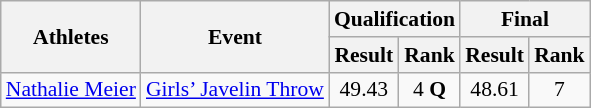<table class="wikitable" border="1" style="font-size:90%">
<tr>
<th rowspan=2>Athletes</th>
<th rowspan=2>Event</th>
<th colspan=2>Qualification</th>
<th colspan=2>Final</th>
</tr>
<tr>
<th>Result</th>
<th>Rank</th>
<th>Result</th>
<th>Rank</th>
</tr>
<tr>
<td><a href='#'>Nathalie Meier</a></td>
<td><a href='#'>Girls’ Javelin Throw</a></td>
<td align=center>49.43</td>
<td align=center>4 <strong>Q</strong></td>
<td align=center>48.61</td>
<td align=center>7</td>
</tr>
</table>
